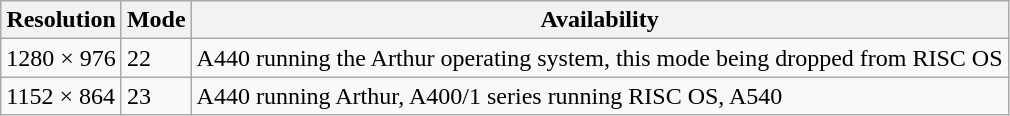<table class="wikitable">
<tr>
<th>Resolution</th>
<th>Mode</th>
<th>Availability</th>
</tr>
<tr>
<td>1280 × 976</td>
<td>22</td>
<td>A440 running the Arthur operating system, this mode being dropped from RISC OS</td>
</tr>
<tr>
<td>1152 × 864</td>
<td>23</td>
<td>A440 running Arthur, A400/1 series running RISC OS, A540</td>
</tr>
</table>
